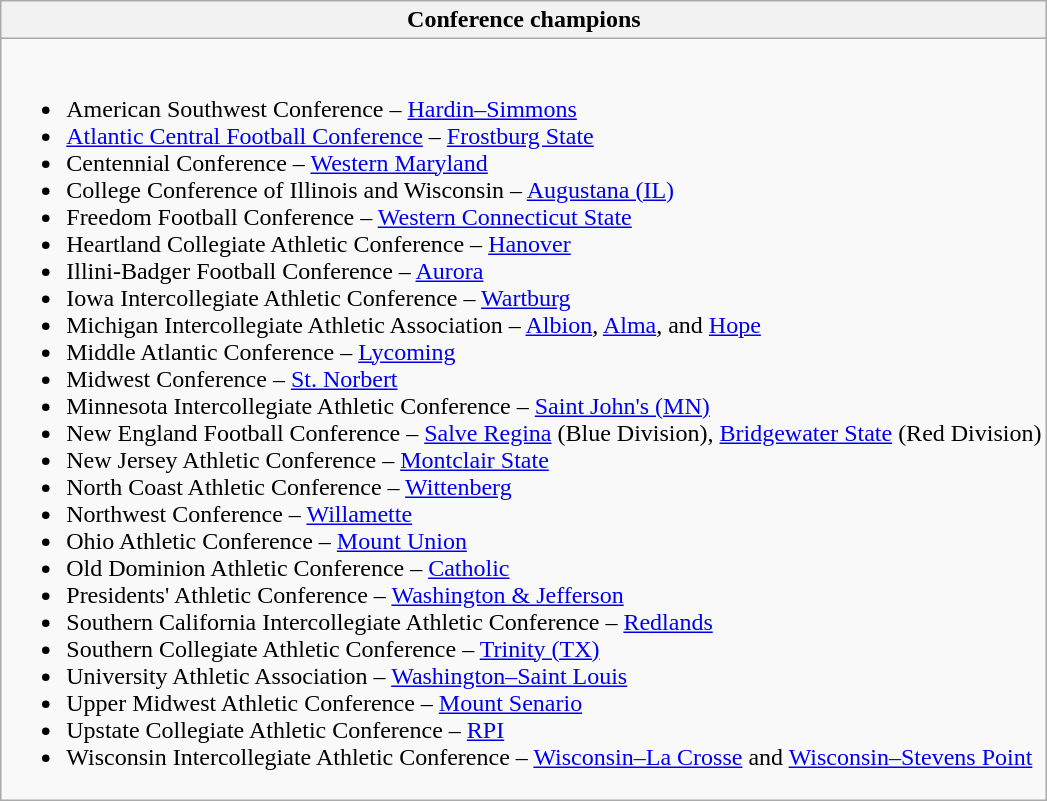<table class="wikitable">
<tr>
<th>Conference champions</th>
</tr>
<tr>
<td><br><ul><li>American Southwest Conference – <a href='#'>Hardin–Simmons</a></li><li><a href='#'>Atlantic Central Football Conference</a> – <a href='#'>Frostburg State</a></li><li>Centennial Conference – <a href='#'>Western Maryland</a></li><li>College Conference of Illinois and Wisconsin – <a href='#'>Augustana (IL)</a></li><li>Freedom Football Conference – <a href='#'>Western Connecticut State</a></li><li>Heartland Collegiate Athletic Conference – <a href='#'>Hanover</a></li><li>Illini-Badger Football Conference – <a href='#'>Aurora</a></li><li>Iowa Intercollegiate Athletic Conference – <a href='#'>Wartburg</a></li><li>Michigan Intercollegiate Athletic Association – <a href='#'>Albion</a>, <a href='#'>Alma</a>, and <a href='#'>Hope</a></li><li>Middle Atlantic Conference – <a href='#'>Lycoming</a></li><li>Midwest Conference – <a href='#'>St. Norbert</a></li><li>Minnesota Intercollegiate Athletic Conference – <a href='#'>Saint John's (MN)</a></li><li>New England Football Conference – <a href='#'>Salve Regina</a> (Blue Division), <a href='#'>Bridgewater State</a> (Red Division)</li><li>New Jersey Athletic Conference – <a href='#'>Montclair State</a></li><li>North Coast Athletic Conference – <a href='#'>Wittenberg</a></li><li>Northwest Conference – <a href='#'>Willamette</a></li><li>Ohio Athletic Conference – <a href='#'>Mount Union</a></li><li>Old Dominion Athletic Conference – <a href='#'>Catholic</a></li><li>Presidents' Athletic Conference – <a href='#'>Washington & Jefferson</a></li><li>Southern California Intercollegiate Athletic Conference – <a href='#'>Redlands</a></li><li>Southern Collegiate Athletic Conference – <a href='#'>Trinity (TX)</a></li><li>University Athletic Association – <a href='#'>Washington–Saint Louis</a></li><li>Upper Midwest Athletic Conference – <a href='#'>Mount Senario</a></li><li>Upstate Collegiate Athletic Conference – <a href='#'>RPI</a></li><li>Wisconsin Intercollegiate Athletic Conference – <a href='#'>Wisconsin–La Crosse</a> and <a href='#'>Wisconsin–Stevens Point</a></li></ul></td>
</tr>
</table>
